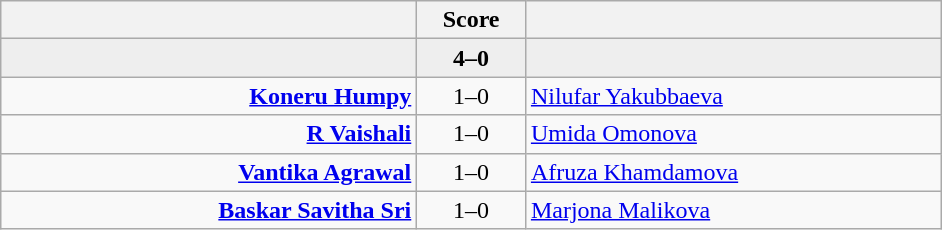<table class="wikitable" style="text-align: center; ">
<tr>
<th align="right" width="270"></th>
<th width="65">Score</th>
<th align="left" width="270"></th>
</tr>
<tr style="background:#eeeeee;">
<td align=right></td>
<td align=center><strong>4–0</strong></td>
<td align=left></td>
</tr>
<tr>
<td align=right><strong><a href='#'>Koneru Humpy</a></strong></td>
<td align=center>1–0</td>
<td align=left><a href='#'>Nilufar Yakubbaeva</a></td>
</tr>
<tr>
<td align=right><strong><a href='#'>R Vaishali</a></strong></td>
<td align=center>1–0</td>
<td align=left><a href='#'>Umida Omonova</a></td>
</tr>
<tr>
<td align=right><strong><a href='#'>Vantika Agrawal</a></strong></td>
<td align=center>1–0</td>
<td align=left><a href='#'>Afruza Khamdamova</a></td>
</tr>
<tr>
<td align=right><strong><a href='#'>Baskar Savitha Sri</a></strong></td>
<td align=center>1–0</td>
<td align=left><a href='#'>Marjona Malikova</a></td>
</tr>
</table>
